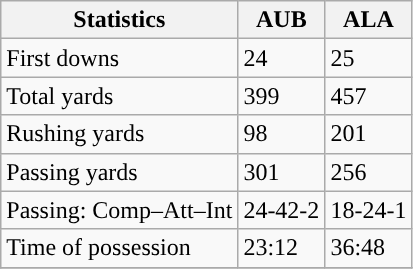<table class="wikitable" style="float: left;">
<tr>
<th>Statistics</th>
<th>AUB</th>
<th>ALA</th>
</tr>
<tr>
<td>First downs</td>
<td>24</td>
<td>25</td>
</tr>
<tr>
<td>Total yards</td>
<td>399</td>
<td>457</td>
</tr>
<tr>
<td>Rushing yards</td>
<td>98</td>
<td>201</td>
</tr>
<tr>
<td>Passing yards</td>
<td>301</td>
<td>256</td>
</tr>
<tr>
<td>Passing: Comp–Att–Int</td>
<td>24-42-2</td>
<td>18-24-1</td>
</tr>
<tr>
<td>Time of possession</td>
<td>23:12</td>
<td>36:48</td>
</tr>
<tr>
</tr>
</table>
